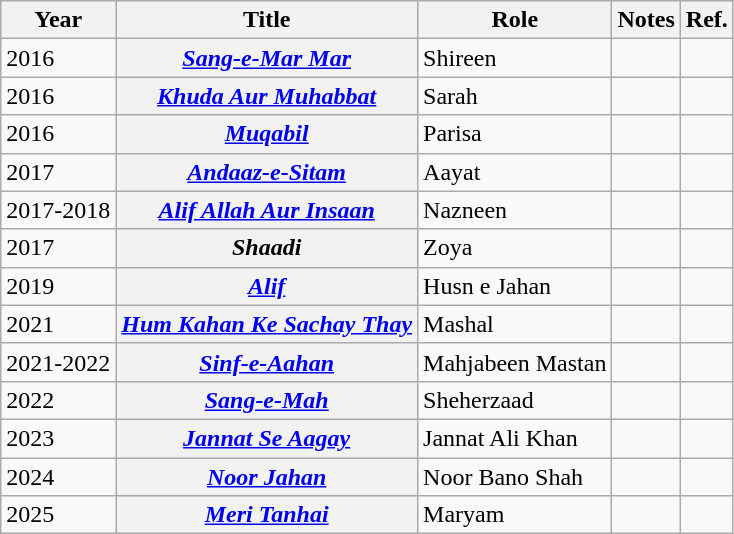<table class="wikitable sortable plainrowheaders">
<tr style="text-align:center;">
<th scope="col">Year</th>
<th scope="col">Title</th>
<th scope="col">Role</th>
<th class="unsortable" scope="col">Notes</th>
<th class="unsortable" scope="col">Ref.</th>
</tr>
<tr>
<td>2016</td>
<th scope="row"><em><a href='#'>Sang-e-Mar Mar</a></em></th>
<td>Shireen</td>
<td></td>
<td></td>
</tr>
<tr>
<td>2016</td>
<th scope="row"><em><a href='#'>Khuda Aur Muhabbat</a></em></th>
<td>Sarah</td>
<td></td>
<td></td>
</tr>
<tr>
<td>2016</td>
<th scope="row"><em><a href='#'>Muqabil</a></em></th>
<td>Parisa</td>
<td></td>
<td></td>
</tr>
<tr>
<td>2017</td>
<th scope="row"><em><a href='#'>Andaaz-e-Sitam</a></em></th>
<td>Aayat</td>
<td></td>
<td></td>
</tr>
<tr>
<td>2017-2018</td>
<th scope="row"><em><a href='#'>Alif Allah Aur Insaan</a></em></th>
<td>Nazneen</td>
<td></td>
<td></td>
</tr>
<tr>
<td>2017</td>
<th scope="row"><em>Shaadi </em></th>
<td>Zoya</td>
<td></td>
<td></td>
</tr>
<tr>
<td>2019</td>
<th scope="row"><em><a href='#'>Alif</a></em></th>
<td>Husn e Jahan</td>
<td></td>
<td></td>
</tr>
<tr>
<td>2021</td>
<th scope="row"><em><a href='#'>Hum Kahan Ke Sachay Thay</a></em></th>
<td>Mashal</td>
<td></td>
<td></td>
</tr>
<tr>
<td>2021-2022</td>
<th scope="row"><em><a href='#'>Sinf-e-Aahan</a></em></th>
<td>Mahjabeen Mastan</td>
<td></td>
<td></td>
</tr>
<tr>
<td>2022</td>
<th scope="row"><em><a href='#'>Sang-e-Mah</a></em></th>
<td>Sheherzaad</td>
<td></td>
<td></td>
</tr>
<tr>
<td>2023</td>
<th scope="row"><em><a href='#'>Jannat Se Aagay</a></em></th>
<td>Jannat Ali Khan</td>
<td></td>
<td></td>
</tr>
<tr>
<td>2024</td>
<th scope="row"><em><a href='#'>Noor Jahan</a></em></th>
<td>Noor Bano Shah</td>
<td></td>
<td></td>
</tr>
<tr>
<td>2025</td>
<th scope="row"><em><a href='#'>Meri Tanhai</a></em></th>
<td>Maryam</td>
<td></td>
<td></td>
</tr>
</table>
